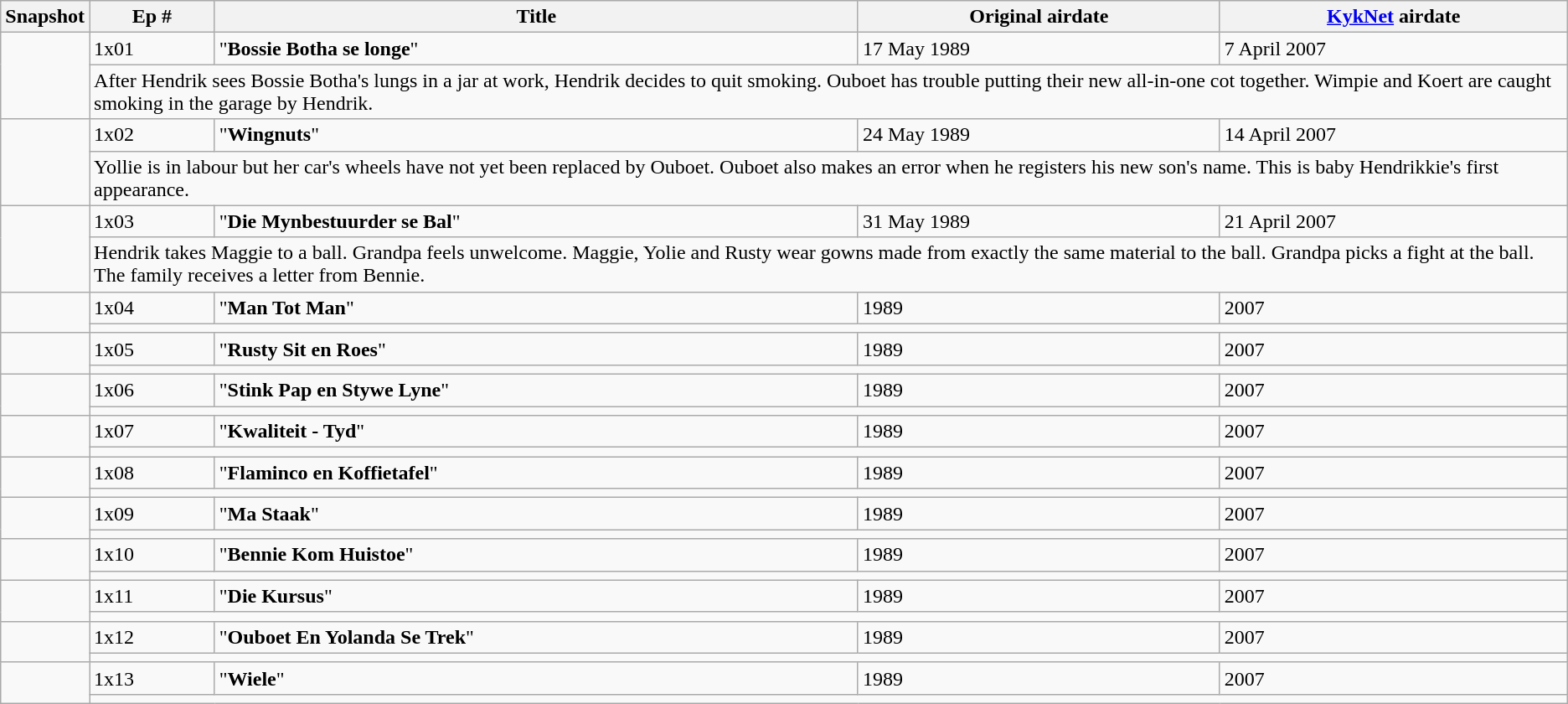<table class="wikitable">
<tr>
<th>Snapshot</th>
<th>Ep #</th>
<th>Title</th>
<th>Original airdate</th>
<th><a href='#'>KykNet</a> airdate</th>
</tr>
<tr>
<td rowspan="2"></td>
<td>1x01</td>
<td>"<strong>Bossie Botha se longe</strong>"</td>
<td>17 May 1989</td>
<td>7 April 2007</td>
</tr>
<tr>
<td colspan="6">After Hendrik sees Bossie Botha's lungs in a jar at work, Hendrik decides to quit smoking. Ouboet has trouble putting their new all-in-one cot together. Wimpie and Koert are caught smoking in the garage by Hendrik.</td>
</tr>
<tr>
<td rowspan="2"></td>
<td>1x02</td>
<td>"<strong>Wingnuts</strong>"</td>
<td>24 May 1989</td>
<td>14 April 2007</td>
</tr>
<tr>
<td colspan="6">Yollie is in labour but her car's wheels have not yet been replaced by Ouboet.  Ouboet also makes an error when he registers his new son's name. This is baby Hendrikkie's first appearance.</td>
</tr>
<tr>
<td rowspan="2"></td>
<td>1x03</td>
<td>"<strong>Die Mynbestuurder se Bal</strong>"</td>
<td>31 May 1989</td>
<td>21 April 2007</td>
</tr>
<tr>
<td colspan="6">Hendrik takes Maggie to a ball. Grandpa feels unwelcome. Maggie, Yolie and Rusty wear gowns made from exactly the same material to the ball. Grandpa picks a fight at the ball. The family receives a letter from Bennie.</td>
</tr>
<tr>
<td rowspan="2"></td>
<td>1x04</td>
<td>"<strong>Man Tot Man</strong>"</td>
<td>1989</td>
<td>2007</td>
</tr>
<tr>
<td colspan="6"></td>
</tr>
<tr>
<td rowspan="2"></td>
<td>1x05</td>
<td>"<strong>Rusty Sit en Roes</strong>"</td>
<td>1989</td>
<td>2007</td>
</tr>
<tr>
<td colspan="6"></td>
</tr>
<tr>
<td rowspan="2"></td>
<td>1x06</td>
<td>"<strong>Stink Pap en Stywe Lyne</strong>"</td>
<td>1989</td>
<td>2007</td>
</tr>
<tr>
<td colspan="6"></td>
</tr>
<tr>
<td rowspan="2"></td>
<td>1x07</td>
<td>"<strong>Kwaliteit - Tyd</strong>"</td>
<td>1989</td>
<td>2007</td>
</tr>
<tr>
<td colspan="6"></td>
</tr>
<tr>
<td rowspan="2"></td>
<td>1x08</td>
<td>"<strong>Flaminco en Koffietafel</strong>"</td>
<td>1989</td>
<td>2007</td>
</tr>
<tr>
<td colspan="6"></td>
</tr>
<tr>
<td rowspan="2"></td>
<td>1x09</td>
<td>"<strong>Ma Staak</strong>"</td>
<td>1989</td>
<td>2007</td>
</tr>
<tr>
<td colspan="6"></td>
</tr>
<tr>
<td rowspan="2"></td>
<td>1x10</td>
<td>"<strong>Bennie Kom Huistoe</strong>"</td>
<td>1989</td>
<td>2007</td>
</tr>
<tr>
<td colspan="6"></td>
</tr>
<tr>
<td rowspan="2"></td>
<td>1x11</td>
<td>"<strong>Die Kursus</strong>"</td>
<td>1989</td>
<td>2007</td>
</tr>
<tr>
<td colspan="6"></td>
</tr>
<tr>
<td rowspan="2"></td>
<td>1x12</td>
<td>"<strong>Ouboet En Yolanda Se Trek</strong>"</td>
<td>1989</td>
<td>2007</td>
</tr>
<tr>
<td colspan="6"></td>
</tr>
<tr>
<td rowspan="2"></td>
<td>1x13</td>
<td>"<strong>Wiele</strong>"</td>
<td>1989</td>
<td>2007</td>
</tr>
<tr>
<td colspan="6"></td>
</tr>
</table>
